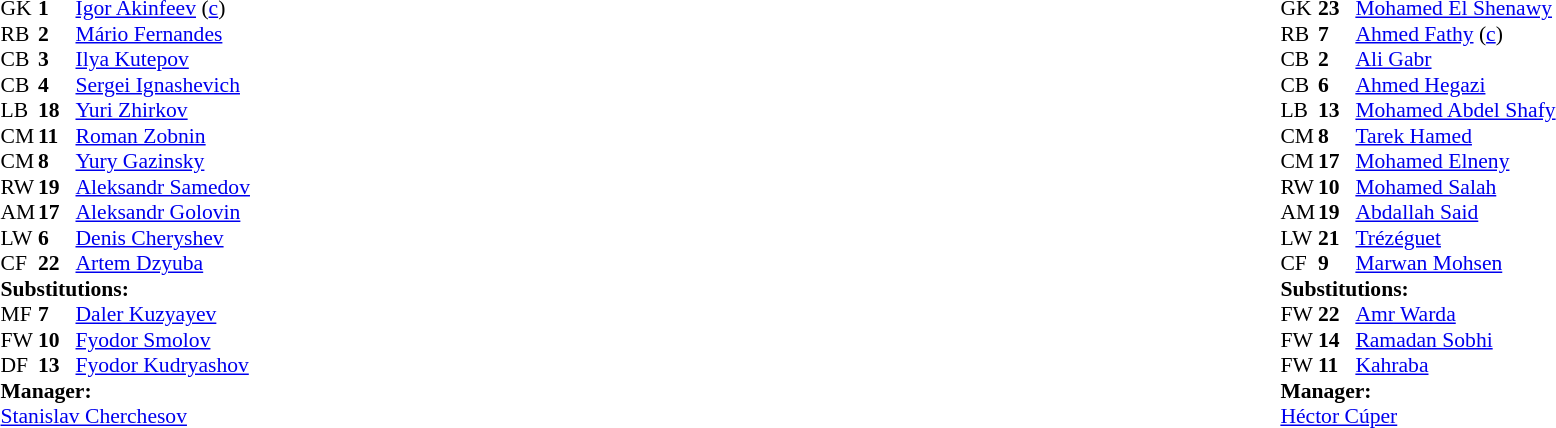<table width="100%">
<tr>
<td valign="top" width="40%"><br><table style="font-size:90%" cellspacing="0" cellpadding="0">
<tr>
<th width=25></th>
<th width=25></th>
</tr>
<tr>
<td>GK</td>
<td><strong>1</strong></td>
<td><a href='#'>Igor Akinfeev</a> (<a href='#'>c</a>)</td>
</tr>
<tr>
<td>RB</td>
<td><strong>2</strong></td>
<td><a href='#'>Mário Fernandes</a></td>
</tr>
<tr>
<td>CB</td>
<td><strong>3</strong></td>
<td><a href='#'>Ilya Kutepov</a></td>
</tr>
<tr>
<td>CB</td>
<td><strong>4</strong></td>
<td><a href='#'>Sergei Ignashevich</a></td>
</tr>
<tr>
<td>LB</td>
<td><strong>18</strong></td>
<td><a href='#'>Yuri Zhirkov</a></td>
<td></td>
<td></td>
</tr>
<tr>
<td>CM</td>
<td><strong>11</strong></td>
<td><a href='#'>Roman Zobnin</a></td>
</tr>
<tr>
<td>CM</td>
<td><strong>8</strong></td>
<td><a href='#'>Yury Gazinsky</a></td>
</tr>
<tr>
<td>RW</td>
<td><strong>19</strong></td>
<td><a href='#'>Aleksandr Samedov</a></td>
</tr>
<tr>
<td>AM</td>
<td><strong>17</strong></td>
<td><a href='#'>Aleksandr Golovin</a></td>
</tr>
<tr>
<td>LW</td>
<td><strong>6</strong></td>
<td><a href='#'>Denis Cheryshev</a></td>
<td></td>
<td></td>
</tr>
<tr>
<td>CF</td>
<td><strong>22</strong></td>
<td><a href='#'>Artem Dzyuba</a></td>
<td></td>
<td></td>
</tr>
<tr>
<td colspan=3><strong>Substitutions:</strong></td>
</tr>
<tr>
<td>MF</td>
<td><strong>7</strong></td>
<td><a href='#'>Daler Kuzyayev</a></td>
<td></td>
<td></td>
</tr>
<tr>
<td>FW</td>
<td><strong>10</strong></td>
<td><a href='#'>Fyodor Smolov</a></td>
<td></td>
<td></td>
</tr>
<tr>
<td>DF</td>
<td><strong>13</strong></td>
<td><a href='#'>Fyodor Kudryashov</a></td>
<td></td>
<td></td>
</tr>
<tr>
<td colspan=3><strong>Manager:</strong></td>
</tr>
<tr>
<td colspan=3><a href='#'>Stanislav Cherchesov</a></td>
</tr>
</table>
</td>
<td valign="top"></td>
<td valign="top" width="50%"><br><table style="font-size:90%; margin:auto" cellspacing="0" cellpadding="0">
<tr>
<th width=25></th>
<th width=25></th>
</tr>
<tr>
<td>GK</td>
<td><strong>23</strong></td>
<td><a href='#'>Mohamed El Shenawy</a></td>
</tr>
<tr>
<td>RB</td>
<td><strong>7</strong></td>
<td><a href='#'>Ahmed Fathy</a> (<a href='#'>c</a>)</td>
</tr>
<tr>
<td>CB</td>
<td><strong>2</strong></td>
<td><a href='#'>Ali Gabr</a></td>
</tr>
<tr>
<td>CB</td>
<td><strong>6</strong></td>
<td><a href='#'>Ahmed Hegazi</a></td>
</tr>
<tr>
<td>LB</td>
<td><strong>13</strong></td>
<td><a href='#'>Mohamed Abdel Shafy</a></td>
</tr>
<tr>
<td>CM</td>
<td><strong>8</strong></td>
<td><a href='#'>Tarek Hamed</a></td>
</tr>
<tr>
<td>CM</td>
<td><strong>17</strong></td>
<td><a href='#'>Mohamed Elneny</a></td>
<td></td>
<td></td>
</tr>
<tr>
<td>RW</td>
<td><strong>10</strong></td>
<td><a href='#'>Mohamed Salah</a></td>
</tr>
<tr>
<td>AM</td>
<td><strong>19</strong></td>
<td><a href='#'>Abdallah Said</a></td>
</tr>
<tr>
<td>LW</td>
<td><strong>21</strong></td>
<td><a href='#'>Trézéguet</a></td>
<td></td>
<td></td>
</tr>
<tr>
<td>CF</td>
<td><strong>9</strong></td>
<td><a href='#'>Marwan Mohsen</a></td>
<td></td>
<td></td>
</tr>
<tr>
<td colspan=3><strong>Substitutions:</strong></td>
</tr>
<tr>
<td>FW</td>
<td><strong>22</strong></td>
<td><a href='#'>Amr Warda</a></td>
<td></td>
<td></td>
</tr>
<tr>
<td>FW</td>
<td><strong>14</strong></td>
<td><a href='#'>Ramadan Sobhi</a></td>
<td></td>
<td></td>
</tr>
<tr>
<td>FW</td>
<td><strong>11</strong></td>
<td><a href='#'>Kahraba</a></td>
<td></td>
<td></td>
</tr>
<tr>
<td colspan=3><strong>Manager:</strong></td>
</tr>
<tr>
<td colspan=3> <a href='#'>Héctor Cúper</a></td>
</tr>
</table>
</td>
</tr>
</table>
